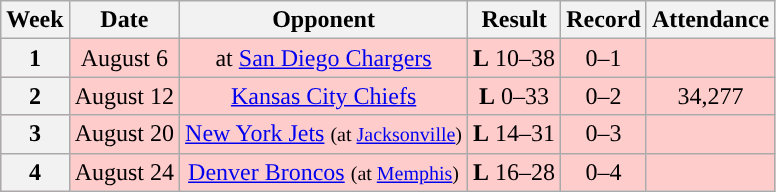<table class="wikitable" style="text-align:center">
<tr>
<th>Week</th>
<th>Date</th>
<th>Opponent</th>
<th>Result</th>
<th>Record</th>
<th>Attendance</th>
</tr>
<tr style="background:#fcc">
<th>1</th>
<td>August 6</td>
<td>at <a href='#'>San Diego Chargers</a></td>
<td><strong>L</strong> 10–38</td>
<td>0–1</td>
<td></td>
</tr>
<tr style="background:#fcc">
<th>2</th>
<td>August 12</td>
<td><a href='#'>Kansas City Chiefs</a></td>
<td><strong>L</strong> 0–33</td>
<td>0–2</td>
<td align=center>34,277</td>
</tr>
<tr style="background:#fcc">
<th>3</th>
<td>August 20</td>
<td><a href='#'>New York Jets</a> <small>(at <a href='#'>Jacksonville</a>)</small></td>
<td><strong>L</strong> 14–31</td>
<td>0–3</td>
<td></td>
</tr>
<tr style="background:#fcc">
<th>4</th>
<td>August 24</td>
<td><a href='#'>Denver Broncos</a> <small>(at <a href='#'>Memphis</a>)</small></td>
<td><strong>L</strong> 16–28</td>
<td>0–4</td>
<td></td>
</tr>
</table>
